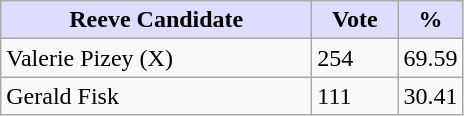<table class="wikitable">
<tr>
<th style="background:#ddf; width:200px;">Reeve Candidate</th>
<th style="background:#ddf; width:50px;">Vote</th>
<th style="background:#ddf; width:30px;">%</th>
</tr>
<tr>
<td>Valerie Pizey (X)</td>
<td>254</td>
<td>69.59</td>
</tr>
<tr>
<td>Gerald Fisk</td>
<td>111</td>
<td>30.41</td>
</tr>
</table>
